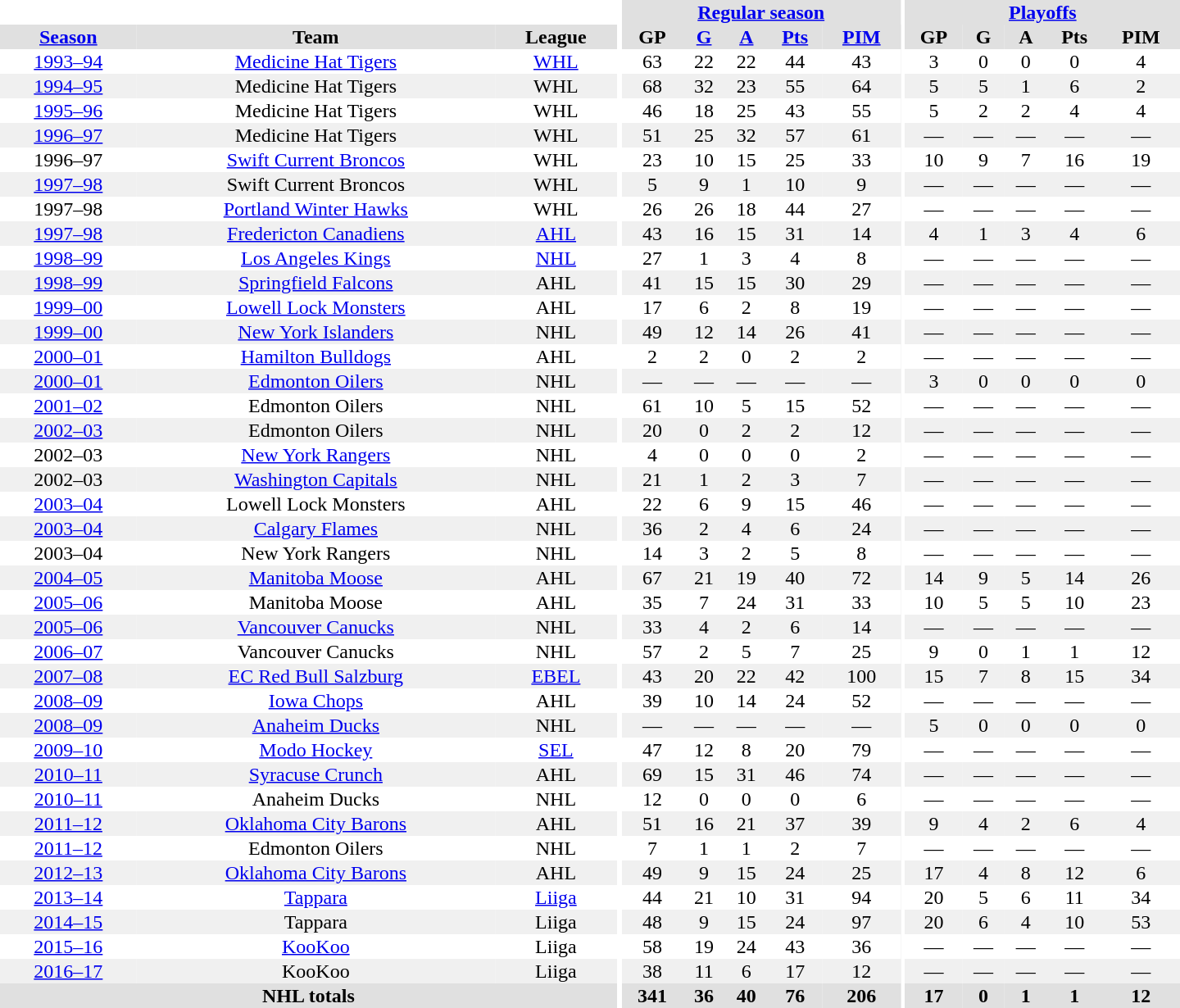<table border="0" cellpadding="1" cellspacing="0" style="text-align:center; width:60em">
<tr bgcolor="#e0e0e0">
<th colspan="3" bgcolor="#ffffff"></th>
<th rowspan="99" bgcolor="#ffffff"></th>
<th colspan="5"><a href='#'>Regular season</a></th>
<th rowspan="99" bgcolor="#ffffff"></th>
<th colspan="5"><a href='#'>Playoffs</a></th>
</tr>
<tr bgcolor="#e0e0e0">
<th><a href='#'>Season</a></th>
<th>Team</th>
<th>League</th>
<th>GP</th>
<th><a href='#'>G</a></th>
<th><a href='#'>A</a></th>
<th><a href='#'>Pts</a></th>
<th><a href='#'>PIM</a></th>
<th>GP</th>
<th>G</th>
<th>A</th>
<th>Pts</th>
<th>PIM</th>
</tr>
<tr ALIGN="centre">
<td><a href='#'>1993–94</a></td>
<td><a href='#'>Medicine Hat Tigers</a></td>
<td><a href='#'>WHL</a></td>
<td>63</td>
<td>22</td>
<td>22</td>
<td>44</td>
<td>43</td>
<td>3</td>
<td>0</td>
<td>0</td>
<td>0</td>
<td>4</td>
</tr>
<tr ALIGN="centre" bgcolor="#f0f0f0">
<td><a href='#'>1994–95</a></td>
<td>Medicine Hat Tigers</td>
<td>WHL</td>
<td>68</td>
<td>32</td>
<td>23</td>
<td>55</td>
<td>64</td>
<td>5</td>
<td>5</td>
<td>1</td>
<td>6</td>
<td>2</td>
</tr>
<tr ALIGN="centre">
<td><a href='#'>1995–96</a></td>
<td>Medicine Hat Tigers</td>
<td>WHL</td>
<td>46</td>
<td>18</td>
<td>25</td>
<td>43</td>
<td>55</td>
<td>5</td>
<td>2</td>
<td>2</td>
<td>4</td>
<td>4</td>
</tr>
<tr ALIGN="centre" bgcolor="#f0f0f0">
<td><a href='#'>1996–97</a></td>
<td>Medicine Hat Tigers</td>
<td>WHL</td>
<td>51</td>
<td>25</td>
<td>32</td>
<td>57</td>
<td>61</td>
<td>—</td>
<td>—</td>
<td>—</td>
<td>—</td>
<td>—</td>
</tr>
<tr ALIGN="centre">
<td>1996–97</td>
<td><a href='#'>Swift Current Broncos</a></td>
<td>WHL</td>
<td>23</td>
<td>10</td>
<td>15</td>
<td>25</td>
<td>33</td>
<td>10</td>
<td>9</td>
<td>7</td>
<td>16</td>
<td>19</td>
</tr>
<tr ALIGN="centre" bgcolor="#f0f0f0">
<td><a href='#'>1997–98</a></td>
<td>Swift Current Broncos</td>
<td>WHL</td>
<td>5</td>
<td>9</td>
<td>1</td>
<td>10</td>
<td>9</td>
<td>—</td>
<td>—</td>
<td>—</td>
<td>—</td>
<td>—</td>
</tr>
<tr ALIGN="centre">
<td>1997–98</td>
<td><a href='#'>Portland Winter Hawks</a></td>
<td>WHL</td>
<td>26</td>
<td>26</td>
<td>18</td>
<td>44</td>
<td>27</td>
<td>—</td>
<td>—</td>
<td>—</td>
<td>—</td>
<td>—</td>
</tr>
<tr ALIGN="centre" bgcolor="#f0f0f0">
<td><a href='#'>1997–98</a></td>
<td><a href='#'>Fredericton Canadiens</a></td>
<td><a href='#'>AHL</a></td>
<td>43</td>
<td>16</td>
<td>15</td>
<td>31</td>
<td>14</td>
<td>4</td>
<td>1</td>
<td>3</td>
<td>4</td>
<td>6</td>
</tr>
<tr ALIGN="centre">
<td ALIGN="centre"><a href='#'>1998–99</a></td>
<td ALIGN="centre"><a href='#'>Los Angeles Kings</a></td>
<td ALIGN="centre"><a href='#'>NHL</a></td>
<td ALIGN="centre">27</td>
<td ALIGN="centre">1</td>
<td ALIGN="centre">3</td>
<td ALIGN="centre">4</td>
<td ALIGN="centre">8</td>
<td>—</td>
<td>—</td>
<td>—</td>
<td>—</td>
<td>—</td>
</tr>
<tr ALIGN="centre" bgcolor="#f0f0f0">
<td><a href='#'>1998–99</a></td>
<td><a href='#'>Springfield Falcons</a></td>
<td>AHL</td>
<td>41</td>
<td>15</td>
<td>15</td>
<td>30</td>
<td>29</td>
<td>—</td>
<td>—</td>
<td>—</td>
<td>—</td>
<td>—</td>
</tr>
<tr ALIGN="centre">
<td><a href='#'>1999–00</a></td>
<td><a href='#'>Lowell Lock Monsters</a></td>
<td>AHL</td>
<td>17</td>
<td>6</td>
<td>2</td>
<td>8</td>
<td>19</td>
<td>—</td>
<td>—</td>
<td>—</td>
<td>—</td>
<td>—</td>
</tr>
<tr ALIGN="centre"  bgcolor="#f0f0f0">
<td ALIGN="centre"><a href='#'>1999–00</a></td>
<td ALIGN="centre"><a href='#'>New York Islanders</a></td>
<td ALIGN="centre">NHL</td>
<td ALIGN="centre">49</td>
<td ALIGN="centre">12</td>
<td ALIGN="centre">14</td>
<td ALIGN="centre">26</td>
<td ALIGN="centre">41</td>
<td>—</td>
<td>—</td>
<td>—</td>
<td>—</td>
<td>—</td>
</tr>
<tr ALIGN="centre">
<td><a href='#'>2000–01</a></td>
<td><a href='#'>Hamilton Bulldogs</a></td>
<td>AHL</td>
<td>2</td>
<td>2</td>
<td>0</td>
<td>2</td>
<td>2</td>
<td>—</td>
<td>—</td>
<td>—</td>
<td>—</td>
<td>—</td>
</tr>
<tr ALIGN="centre" bgcolor="#f0f0f0">
<td><a href='#'>2000–01</a></td>
<td><a href='#'>Edmonton Oilers</a></td>
<td>NHL</td>
<td>—</td>
<td>—</td>
<td>—</td>
<td>—</td>
<td>—</td>
<td>3</td>
<td>0</td>
<td>0</td>
<td>0</td>
<td>0</td>
</tr>
<tr ALIGN="centre">
<td ALIGN="centre"><a href='#'>2001–02</a></td>
<td ALIGN="centre">Edmonton Oilers</td>
<td ALIGN="centre">NHL</td>
<td ALIGN="centre">61</td>
<td ALIGN="centre">10</td>
<td ALIGN="centre">5</td>
<td ALIGN="centre">15</td>
<td ALIGN="centre">52</td>
<td>—</td>
<td>—</td>
<td>—</td>
<td>—</td>
<td>—</td>
</tr>
<tr ALIGN="centre"  bgcolor="#f0f0f0">
<td ALIGN="centre"><a href='#'>2002–03</a></td>
<td ALIGN="centre">Edmonton Oilers</td>
<td ALIGN="centre">NHL</td>
<td ALIGN="centre">20</td>
<td ALIGN="centre">0</td>
<td ALIGN="centre">2</td>
<td ALIGN="centre">2</td>
<td ALIGN="centre">12</td>
<td>—</td>
<td>—</td>
<td>—</td>
<td>—</td>
<td>—</td>
</tr>
<tr ALIGN="centre">
<td ALIGN="centre">2002–03</td>
<td ALIGN="centre"><a href='#'>New York Rangers</a></td>
<td ALIGN="centre">NHL</td>
<td ALIGN="centre">4</td>
<td ALIGN="centre">0</td>
<td ALIGN="centre">0</td>
<td ALIGN="centre">0</td>
<td ALIGN="centre">2</td>
<td>—</td>
<td>—</td>
<td>—</td>
<td>—</td>
<td>—</td>
</tr>
<tr ALIGN="centre"  bgcolor="#f0f0f0">
<td ALIGN="centre">2002–03</td>
<td ALIGN="centre"><a href='#'>Washington Capitals</a></td>
<td ALIGN="centre">NHL</td>
<td ALIGN="centre">21</td>
<td ALIGN="centre">1</td>
<td ALIGN="centre">2</td>
<td ALIGN="centre">3</td>
<td ALIGN="centre">7</td>
<td>—</td>
<td>—</td>
<td>—</td>
<td>—</td>
<td>—</td>
</tr>
<tr ALIGN="centre">
<td><a href='#'>2003–04</a></td>
<td>Lowell Lock Monsters</td>
<td>AHL</td>
<td>22</td>
<td>6</td>
<td>9</td>
<td>15</td>
<td>46</td>
<td>—</td>
<td>—</td>
<td>—</td>
<td>—</td>
<td>—</td>
</tr>
<tr ALIGN="centre" bgcolor="#f0f0f0">
<td ALIGN="centre"><a href='#'>2003–04</a></td>
<td ALIGN="centre"><a href='#'>Calgary Flames</a></td>
<td ALIGN="centre">NHL</td>
<td ALIGN="centre">36</td>
<td ALIGN="centre">2</td>
<td ALIGN="centre">4</td>
<td ALIGN="centre">6</td>
<td ALIGN="centre">24</td>
<td>—</td>
<td>—</td>
<td>—</td>
<td>—</td>
<td>—</td>
</tr>
<tr ALIGN="centre">
<td ALIGN="centre">2003–04</td>
<td ALIGN="centre">New York Rangers</td>
<td ALIGN="centre">NHL</td>
<td ALIGN="centre">14</td>
<td ALIGN="centre">3</td>
<td ALIGN="centre">2</td>
<td ALIGN="centre">5</td>
<td ALIGN="centre">8</td>
<td>—</td>
<td>—</td>
<td>—</td>
<td>—</td>
<td>—</td>
</tr>
<tr ALIGN="centre" bgcolor="#f0f0f0">
<td><a href='#'>2004–05</a></td>
<td><a href='#'>Manitoba Moose</a></td>
<td>AHL</td>
<td>67</td>
<td>21</td>
<td>19</td>
<td>40</td>
<td>72</td>
<td>14</td>
<td>9</td>
<td>5</td>
<td>14</td>
<td>26</td>
</tr>
<tr ALIGN="centre">
<td><a href='#'>2005–06</a></td>
<td>Manitoba Moose</td>
<td>AHL</td>
<td>35</td>
<td>7</td>
<td>24</td>
<td>31</td>
<td>33</td>
<td>10</td>
<td>5</td>
<td>5</td>
<td>10</td>
<td>23</td>
</tr>
<tr ALIGN="centre" bgcolor="#f0f0f0">
<td ALIGN="centre"><a href='#'>2005–06</a></td>
<td ALIGN="centre"><a href='#'>Vancouver Canucks</a></td>
<td ALIGN="centre">NHL</td>
<td ALIGN="centre">33</td>
<td ALIGN="centre">4</td>
<td ALIGN="centre">2</td>
<td ALIGN="centre">6</td>
<td ALIGN="centre">14</td>
<td>—</td>
<td>—</td>
<td>—</td>
<td>—</td>
<td>—</td>
</tr>
<tr ALIGN="centre">
<td ALIGN="centre"><a href='#'>2006–07</a></td>
<td ALIGN="centre">Vancouver Canucks</td>
<td ALIGN="centre">NHL</td>
<td ALIGN="centre">57</td>
<td ALIGN="centre">2</td>
<td ALIGN="centre">5</td>
<td ALIGN="centre">7</td>
<td ALIGN="centre">25</td>
<td ALIGN="centre">9</td>
<td ALIGN="centre">0</td>
<td ALIGN="centre">1</td>
<td ALIGN="centre">1</td>
<td ALIGN="centre">12</td>
</tr>
<tr ALIGN="centre" bgcolor="#f0f0f0">
<td><a href='#'>2007–08</a></td>
<td><a href='#'>EC Red Bull Salzburg</a></td>
<td><a href='#'>EBEL</a></td>
<td>43</td>
<td>20</td>
<td>22</td>
<td>42</td>
<td>100</td>
<td>15</td>
<td>7</td>
<td>8</td>
<td>15</td>
<td>34</td>
</tr>
<tr ALIGN="centre">
<td><a href='#'>2008–09</a></td>
<td><a href='#'>Iowa Chops</a></td>
<td>AHL</td>
<td>39</td>
<td>10</td>
<td>14</td>
<td>24</td>
<td>52</td>
<td>—</td>
<td>—</td>
<td>—</td>
<td>—</td>
<td>—</td>
</tr>
<tr ALIGN="centre" bgcolor="#f0f0f0">
<td><a href='#'>2008–09</a></td>
<td><a href='#'>Anaheim Ducks</a></td>
<td>NHL</td>
<td>—</td>
<td>—</td>
<td>—</td>
<td>—</td>
<td>—</td>
<td>5</td>
<td>0</td>
<td>0</td>
<td>0</td>
<td>0</td>
</tr>
<tr ALIGN="centre">
<td><a href='#'>2009–10</a></td>
<td><a href='#'>Modo Hockey</a></td>
<td><a href='#'>SEL</a></td>
<td>47</td>
<td>12</td>
<td>8</td>
<td>20</td>
<td>79</td>
<td>—</td>
<td>—</td>
<td>—</td>
<td>—</td>
<td>—</td>
</tr>
<tr ALIGN="centre" bgcolor="#f0f0f0">
<td><a href='#'>2010–11</a></td>
<td><a href='#'>Syracuse Crunch</a></td>
<td>AHL</td>
<td>69</td>
<td>15</td>
<td>31</td>
<td>46</td>
<td>74</td>
<td>—</td>
<td>—</td>
<td>—</td>
<td>—</td>
<td>—</td>
</tr>
<tr ALIGN="centre">
<td><a href='#'>2010–11</a></td>
<td>Anaheim Ducks</td>
<td>NHL</td>
<td>12</td>
<td>0</td>
<td>0</td>
<td>0</td>
<td>6</td>
<td>—</td>
<td>—</td>
<td>—</td>
<td>—</td>
<td>—</td>
</tr>
<tr ALIGN="centre" bgcolor="#f0f0f0">
<td><a href='#'>2011–12</a></td>
<td><a href='#'>Oklahoma City Barons</a></td>
<td>AHL</td>
<td>51</td>
<td>16</td>
<td>21</td>
<td>37</td>
<td>39</td>
<td>9</td>
<td>4</td>
<td>2</td>
<td>6</td>
<td>4</td>
</tr>
<tr ALIGN="centre">
<td><a href='#'>2011–12</a></td>
<td>Edmonton Oilers</td>
<td>NHL</td>
<td>7</td>
<td>1</td>
<td>1</td>
<td>2</td>
<td>7</td>
<td>—</td>
<td>—</td>
<td>—</td>
<td>—</td>
<td>—</td>
</tr>
<tr ALIGN="centre" bgcolor="#f0f0f0">
<td><a href='#'>2012–13</a></td>
<td><a href='#'>Oklahoma City Barons</a></td>
<td>AHL</td>
<td>49</td>
<td>9</td>
<td>15</td>
<td>24</td>
<td>25</td>
<td>17</td>
<td>4</td>
<td>8</td>
<td>12</td>
<td>6</td>
</tr>
<tr ALIGN="centre">
<td><a href='#'>2013–14</a></td>
<td><a href='#'>Tappara</a></td>
<td><a href='#'>Liiga</a></td>
<td>44</td>
<td>21</td>
<td>10</td>
<td>31</td>
<td>94</td>
<td>20</td>
<td>5</td>
<td>6</td>
<td>11</td>
<td>34</td>
</tr>
<tr ALIGN="centre" bgcolor="#f0f0f0">
<td><a href='#'>2014–15</a></td>
<td>Tappara</td>
<td>Liiga</td>
<td>48</td>
<td>9</td>
<td>15</td>
<td>24</td>
<td>97</td>
<td>20</td>
<td>6</td>
<td>4</td>
<td>10</td>
<td>53</td>
</tr>
<tr ALIGN="centre">
<td><a href='#'>2015–16</a></td>
<td><a href='#'>KooKoo</a></td>
<td>Liiga</td>
<td>58</td>
<td>19</td>
<td>24</td>
<td>43</td>
<td>36</td>
<td>—</td>
<td>—</td>
<td>—</td>
<td>—</td>
<td>—</td>
</tr>
<tr ALIGN="centre" bgcolor="#f0f0f0">
<td><a href='#'>2016–17</a></td>
<td>KooKoo</td>
<td>Liiga</td>
<td>38</td>
<td>11</td>
<td>6</td>
<td>17</td>
<td>12</td>
<td>—</td>
<td>—</td>
<td>—</td>
<td>—</td>
<td>—</td>
</tr>
<tr ALIGN="centre" bgcolor="#e0e0e0">
<th colspan="3">NHL totals</th>
<th ALIGN="centre">341</th>
<th ALIGN="centre">36</th>
<th ALIGN="centre">40</th>
<th ALIGN="centre">76</th>
<th ALIGN="centre">206</th>
<th ALIGN="centre">17</th>
<th ALIGN="centre">0</th>
<th ALIGN="centre">1</th>
<th ALIGN="centre">1</th>
<th ALIGN="centre">12</th>
</tr>
</table>
